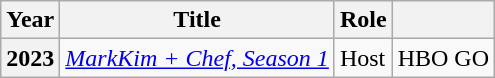<table class="wikitable plainrowheaders sortable" style="margin-right: 0;">
<tr>
<th scope="col">Year</th>
<th scope="col">Title</th>
<th scope="col">Role</th>
<th scope="col" class="unsortable"></th>
</tr>
<tr>
<th scope="row">2023</th>
<td><em><a href='#'>MarkKim + Chef, Season 1</a></em></td>
<td>Host</td>
<td>HBO GO</td>
</tr>
</table>
